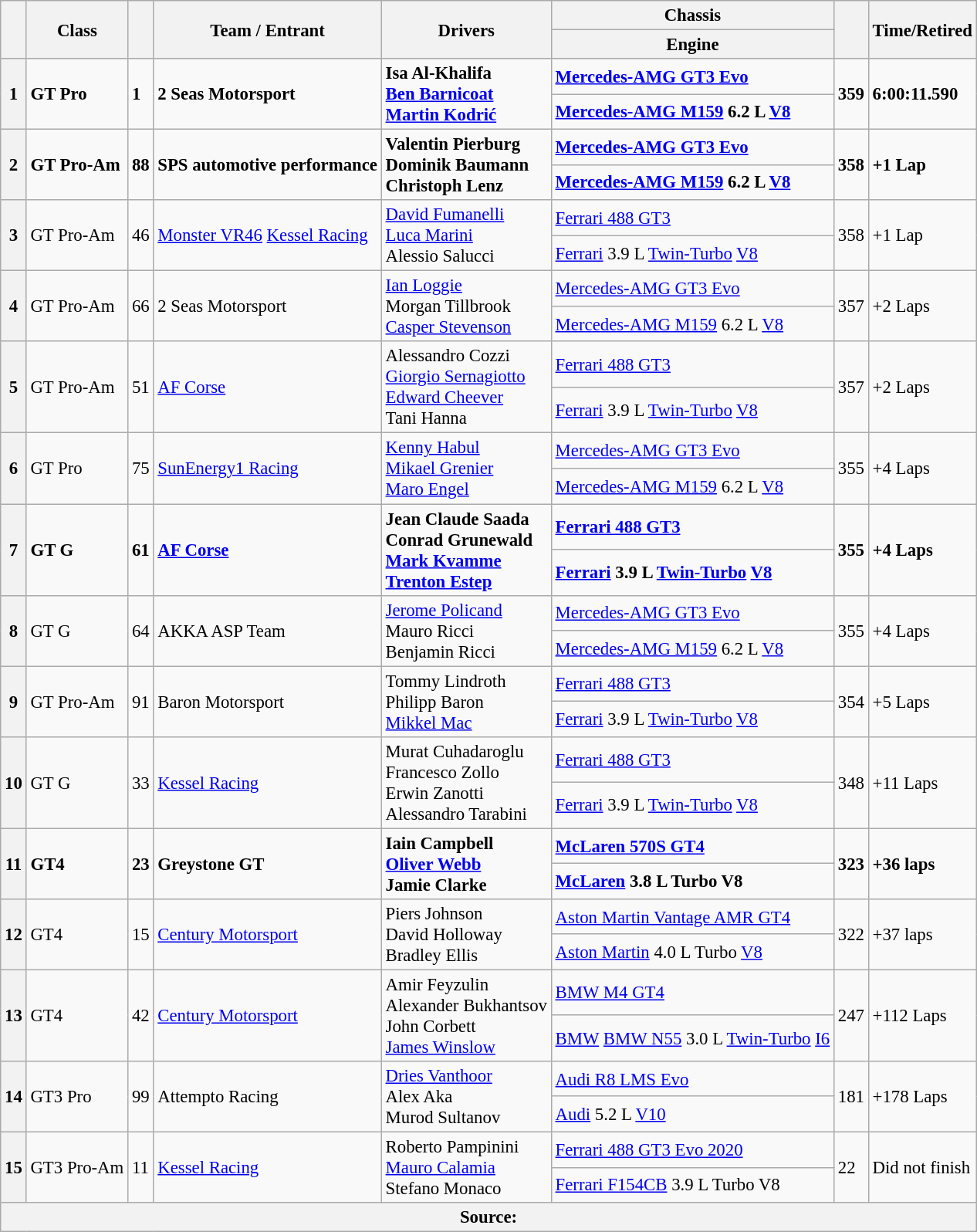<table class="wikitable" style="font-size: 95%;">
<tr>
<th rowspan="2"></th>
<th rowspan="2">Class</th>
<th rowspan="2" class="unsortable"></th>
<th rowspan="2" class="unsortable">Team / Entrant</th>
<th rowspan="2" class="unsortable">Drivers</th>
<th scope="col" class="unsortable">Chassis</th>
<th rowspan="2" class="unsortable"></th>
<th rowspan="2" class="unsortable">Time/Retired</th>
</tr>
<tr>
<th>Engine</th>
</tr>
<tr>
<th rowspan=2><strong>1</strong></th>
<td rowspan=2><strong>GT Pro</strong></td>
<td rowspan=2><strong>1</strong></td>
<td rowspan=2><strong> 2 Seas Motorsport</strong></td>
<td rowspan=2><strong> Isa Al-Khalifa<br> <a href='#'>Ben Barnicoat</a><br> <a href='#'>Martin Kodrić</a></strong></td>
<td><a href='#'><strong>Mercedes-AMG GT3 Evo</strong></a></td>
<td rowspan=2><strong>359</strong></td>
<td rowspan=2><strong>6:00:11.590</strong></td>
</tr>
<tr>
<td><strong><a href='#'>Mercedes-AMG M159</a> 6.2 L <a href='#'>V8</a></strong></td>
</tr>
<tr>
<th rowspan=2><strong>2</strong></th>
<td rowspan=2><strong>GT Pro-Am</strong></td>
<td rowspan=2><strong>88</strong></td>
<td rowspan=2><strong> SPS automotive performance</strong></td>
<td rowspan=2><strong> Valentin Pierburg<br> Dominik Baumann<br> Christoph Lenz</strong></td>
<td><a href='#'><strong>Mercedes-AMG GT3 Evo</strong></a></td>
<td rowspan=2><strong>358</strong></td>
<td rowspan=2><strong>+1 Lap</strong></td>
</tr>
<tr>
<td><strong><a href='#'>Mercedes-AMG M159</a> 6.2 L <a href='#'>V8</a></strong></td>
</tr>
<tr>
<th rowspan=2>3</th>
<td rowspan=2>GT Pro-Am</td>
<td rowspan=2>46</td>
<td rowspan=2> <a href='#'>Monster VR46</a> <a href='#'>Kessel Racing</a></td>
<td rowspan=2> <a href='#'>David Fumanelli</a><br> <a href='#'>Luca Marini</a><br> Alessio Salucci</td>
<td><a href='#'>Ferrari 488 GT3</a></td>
<td rowspan=2>358</td>
<td rowspan=2>+1 Lap</td>
</tr>
<tr>
<td><a href='#'>Ferrari</a> 3.9 L <a href='#'>Twin-Turbo</a> <a href='#'>V8</a></td>
</tr>
<tr>
<th rowspan=2>4</th>
<td rowspan=2>GT Pro-Am</td>
<td rowspan=2>66</td>
<td rowspan=2> 2 Seas Motorsport</td>
<td rowspan=2> <a href='#'>Ian Loggie</a><br> Morgan Tillbrook<br> <a href='#'>Casper Stevenson</a></td>
<td><a href='#'>Mercedes-AMG GT3 Evo</a></td>
<td rowspan=2>357</td>
<td rowspan=2>+2 Laps</td>
</tr>
<tr>
<td><a href='#'>Mercedes-AMG M159</a> 6.2 L <a href='#'>V8</a></td>
</tr>
<tr>
<th rowspan=2>5</th>
<td rowspan=2>GT Pro-Am</td>
<td rowspan=2>51</td>
<td rowspan=2> <a href='#'>AF Corse</a></td>
<td rowspan=2> Alessandro Cozzi<br> <a href='#'>Giorgio Sernagiotto</a><br> <a href='#'>Edward Cheever</a><br> Tani Hanna</td>
<td><a href='#'>Ferrari 488 GT3</a></td>
<td rowspan=2>357</td>
<td rowspan=2>+2 Laps</td>
</tr>
<tr>
<td><a href='#'>Ferrari</a> 3.9 L <a href='#'>Twin-Turbo</a> <a href='#'>V8</a></td>
</tr>
<tr>
<th rowspan=2>6</th>
<td rowspan=2>GT Pro</td>
<td rowspan=2>75</td>
<td rowspan=2> <a href='#'>SunEnergy1 Racing</a></td>
<td rowspan=2> <a href='#'>Kenny Habul</a><br> <a href='#'>Mikael Grenier</a><br> <a href='#'>Maro Engel</a></td>
<td><a href='#'>Mercedes-AMG GT3 Evo</a></td>
<td rowspan=2>355</td>
<td rowspan=2>+4 Laps</td>
</tr>
<tr>
<td><a href='#'>Mercedes-AMG M159</a> 6.2 L <a href='#'>V8</a></td>
</tr>
<tr>
<th rowspan=2><strong>7</strong></th>
<td rowspan=2><strong>GT G</strong></td>
<td rowspan=2><strong>61</strong></td>
<td rowspan=2><strong> <a href='#'>AF Corse</a></strong></td>
<td rowspan=2><strong> Jean Claude Saada<br> Conrad Grunewald<br> <a href='#'>Mark Kvamme</a><br> <a href='#'>Trenton Estep</a></strong></td>
<td><a href='#'><strong>Ferrari 488 GT3</strong></a></td>
<td rowspan=2><strong>355</strong></td>
<td rowspan=2><strong>+4 Laps</strong></td>
</tr>
<tr>
<td><strong><a href='#'>Ferrari</a> 3.9 L <a href='#'>Twin-Turbo</a> <a href='#'>V8</a></strong></td>
</tr>
<tr>
<th rowspan=2>8</th>
<td rowspan=2>GT G</td>
<td rowspan=2>64</td>
<td rowspan=2> AKKA ASP Team</td>
<td rowspan=2> <a href='#'>Jerome Policand</a><br> Mauro Ricci<br> Benjamin Ricci</td>
<td><a href='#'>Mercedes-AMG GT3 Evo</a></td>
<td rowspan=2>355</td>
<td rowspan=2>+4 Laps</td>
</tr>
<tr>
<td><a href='#'>Mercedes-AMG M159</a> 6.2 L <a href='#'>V8</a></td>
</tr>
<tr>
<th rowspan=2>9</th>
<td rowspan=2>GT Pro-Am</td>
<td rowspan=2>91</td>
<td rowspan=2> Baron Motorsport</td>
<td rowspan=2> Tommy Lindroth<br> Philipp Baron<br> <a href='#'>Mikkel Mac</a></td>
<td><a href='#'>Ferrari 488 GT3</a></td>
<td rowspan=2>354</td>
<td rowspan=2>+5 Laps</td>
</tr>
<tr>
<td><a href='#'>Ferrari</a> 3.9 L <a href='#'>Twin-Turbo</a> <a href='#'>V8</a></td>
</tr>
<tr>
<th rowspan=2>10</th>
<td rowspan=2>GT G</td>
<td rowspan=2>33</td>
<td rowspan=2> <a href='#'>Kessel Racing</a></td>
<td rowspan=2> Murat Cuhadaroglu<br> Francesco Zollo<br> Erwin Zanotti<br> Alessandro Tarabini</td>
<td><a href='#'>Ferrari 488 GT3</a></td>
<td rowspan=2>348</td>
<td rowspan=2>+11 Laps</td>
</tr>
<tr>
<td><a href='#'>Ferrari</a> 3.9 L <a href='#'>Twin-Turbo</a> <a href='#'>V8</a></td>
</tr>
<tr>
<th rowspan=2><strong>11</strong></th>
<td rowspan=2><strong>GT4</strong></td>
<td rowspan=2><strong>23</strong></td>
<td rowspan=2><strong> Greystone GT</strong></td>
<td rowspan=2><strong> Iain Campbell<br> <a href='#'>Oliver Webb</a><br> Jamie Clarke</strong></td>
<td><a href='#'><strong>McLaren 570S GT4</strong></a></td>
<td rowspan=2><strong>323</strong></td>
<td rowspan=2><strong>+36 laps</strong></td>
</tr>
<tr>
<td><strong><a href='#'>McLaren</a> 3.8 L Turbo V8</strong></td>
</tr>
<tr>
<th rowspan=2>12</th>
<td rowspan=2>GT4</td>
<td rowspan=2>15</td>
<td rowspan=2> <a href='#'>Century Motorsport</a></td>
<td rowspan=2> Piers Johnson<br> David Holloway<br> Bradley Ellis</td>
<td><a href='#'>Aston Martin Vantage AMR GT4</a></td>
<td rowspan=2>322</td>
<td rowspan=2>+37 laps</td>
</tr>
<tr>
<td><a href='#'>Aston Martin</a> 4.0 L Turbo <a href='#'>V8</a></td>
</tr>
<tr>
<th rowspan=2>13</th>
<td rowspan=2>GT4</td>
<td rowspan=2>42</td>
<td rowspan=2> <a href='#'>Century Motorsport</a></td>
<td rowspan=2> Amir Feyzulin<br> Alexander Bukhantsov<br> John Corbett<br> <a href='#'>James Winslow</a></td>
<td><a href='#'>BMW M4 GT4</a></td>
<td rowspan=2>247</td>
<td rowspan=2>+112 Laps</td>
</tr>
<tr>
<td><a href='#'>BMW</a> <a href='#'>BMW N55</a> 3.0 L <a href='#'>Twin-Turbo</a> <a href='#'>I6</a></td>
</tr>
<tr>
<th rowspan=2>14</th>
<td rowspan=2>GT3 Pro</td>
<td rowspan=2>99</td>
<td rowspan=2> Attempto Racing</td>
<td rowspan=2> <a href='#'>Dries Vanthoor</a><br> Alex Aka<br> Murod Sultanov</td>
<td><a href='#'>Audi R8 LMS Evo</a></td>
<td rowspan=2>181</td>
<td rowspan=2>+178 Laps</td>
</tr>
<tr>
<td><a href='#'>Audi</a> 5.2 L <a href='#'>V10</a></td>
</tr>
<tr>
<th rowspan=2>15</th>
<td rowspan=2>GT3 Pro-Am</td>
<td rowspan=2>11</td>
<td rowspan=2> <a href='#'>Kessel Racing</a></td>
<td rowspan=2> Roberto Pampinini<br> <a href='#'>Mauro Calamia</a><br> Stefano Monaco</td>
<td><a href='#'>Ferrari 488 GT3 Evo 2020</a></td>
<td rowspan=2>22</td>
<td rowspan=2>Did not finish</td>
</tr>
<tr>
<td><a href='#'>Ferrari F154CB</a> 3.9 L Turbo V8</td>
</tr>
<tr>
<th colspan=8>Source:</th>
</tr>
</table>
